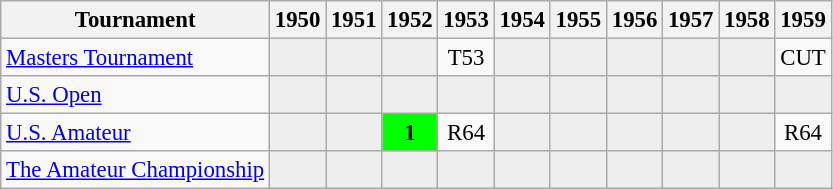<table class="wikitable" style="font-size:95%;text-align:center;">
<tr>
<th>Tournament</th>
<th>1950</th>
<th>1951</th>
<th>1952</th>
<th>1953</th>
<th>1954</th>
<th>1955</th>
<th>1956</th>
<th>1957</th>
<th>1958</th>
<th>1959</th>
</tr>
<tr>
<td align=left><a href='#'>Masters Tournament</a></td>
<td style="background:#eeeeee;"></td>
<td style="background:#eeeeee;"></td>
<td style="background:#eeeeee;"></td>
<td>T53</td>
<td style="background:#eeeeee;"></td>
<td style="background:#eeeeee;"></td>
<td style="background:#eeeeee;"></td>
<td style="background:#eeeeee;"></td>
<td style="background:#eeeeee;"></td>
<td>CUT</td>
</tr>
<tr>
<td align=left><a href='#'>U.S. Open</a></td>
<td style="background:#eeeeee;"></td>
<td style="background:#eeeeee;"></td>
<td style="background:#eeeeee;"></td>
<td style="background:#eeeeee;"></td>
<td style="background:#eeeeee;"></td>
<td style="background:#eeeeee;"></td>
<td style="background:#eeeeee;"></td>
<td style="background:#eeeeee;"></td>
<td style="background:#eeeeee;"></td>
<td style="background:#eeeeee;"></td>
</tr>
<tr>
<td align=left><a href='#'>U.S. Amateur</a></td>
<td style="background:#eeeeee;"></td>
<td style="background:#eeeeee;"></td>
<td align="center" style="background:#00ff00;"><strong>1</strong></td>
<td>R64</td>
<td style="background:#eeeeee;"></td>
<td style="background:#eeeeee;"></td>
<td style="background:#eeeeee;"></td>
<td style="background:#eeeeee;"></td>
<td style="background:#eeeeee;"></td>
<td>R64</td>
</tr>
<tr>
<td align=left><a href='#'>The Amateur Championship</a></td>
<td style="background:#eeeeee;"></td>
<td style="background:#eeeeee;"></td>
<td style="background:#eeeeee;"></td>
<td style="background:#eeeeee;"></td>
<td style="background:#eeeeee;"></td>
<td style="background:#eeeeee;"></td>
<td style="background:#eeeeee;"></td>
<td style="background:#eeeeee;"></td>
<td style="background:#eeeeee;"></td>
<td style="background:#eeeeee;"></td>
</tr>
</table>
